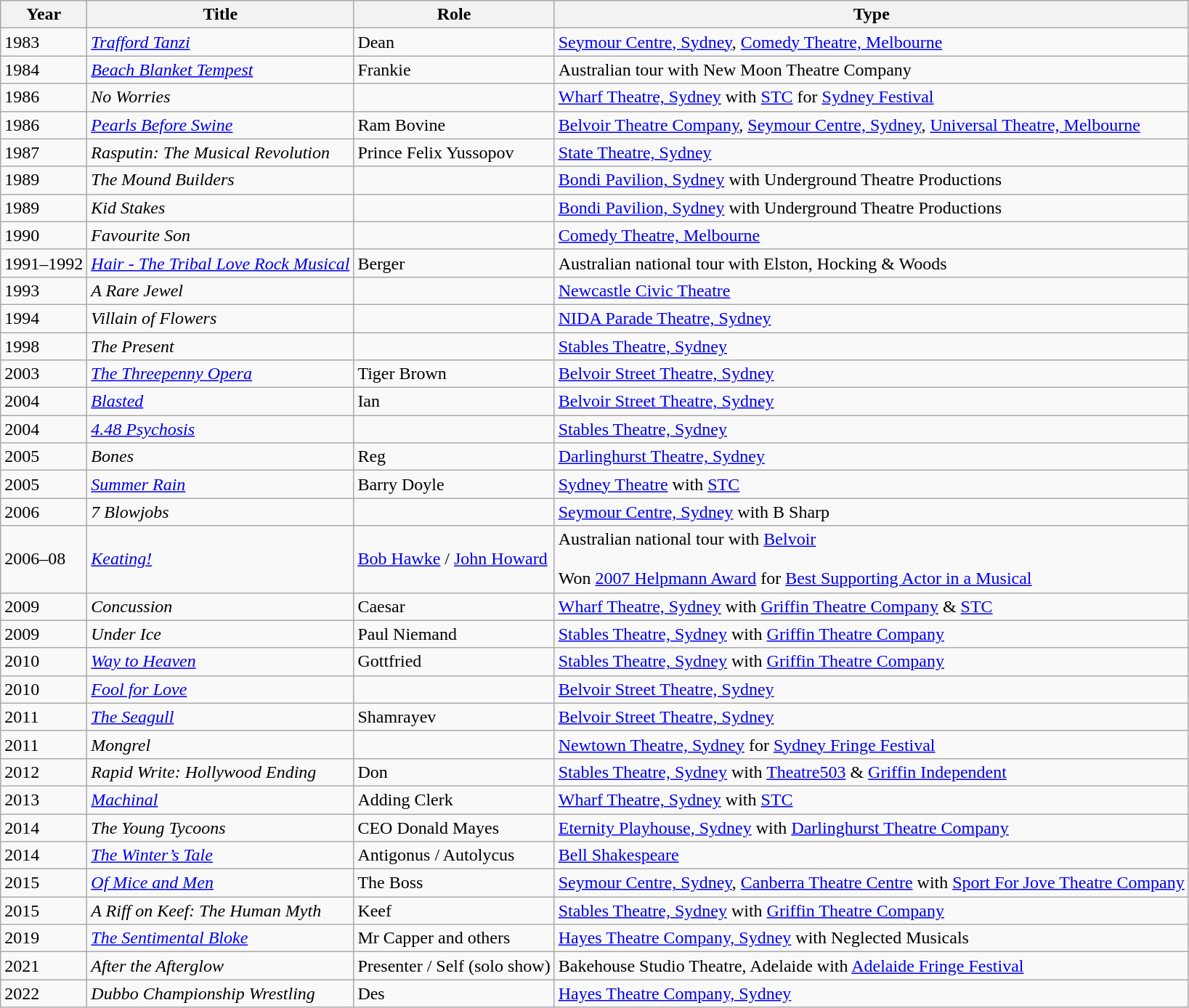<table class="wikitable">
<tr>
<th>Year</th>
<th>Title</th>
<th>Role</th>
<th>Type</th>
</tr>
<tr>
<td>1983</td>
<td><em><a href='#'>Trafford Tanzi</a></em></td>
<td>Dean</td>
<td><a href='#'>Seymour Centre, Sydney</a>, <a href='#'>Comedy Theatre, Melbourne</a></td>
</tr>
<tr>
<td>1984</td>
<td><em><a href='#'>Beach Blanket Tempest</a></em></td>
<td>Frankie</td>
<td>Australian tour with New Moon Theatre Company</td>
</tr>
<tr>
<td>1986</td>
<td><em>No Worries</em></td>
<td></td>
<td><a href='#'>Wharf Theatre, Sydney</a> with <a href='#'>STC</a> for <a href='#'>Sydney Festival</a></td>
</tr>
<tr>
<td>1986</td>
<td><em><a href='#'>Pearls Before Swine</a></em></td>
<td>Ram Bovine</td>
<td><a href='#'>Belvoir Theatre Company</a>, <a href='#'>Seymour Centre, Sydney</a>, <a href='#'>Universal Theatre, Melbourne</a></td>
</tr>
<tr>
<td>1987</td>
<td><em>Rasputin: The Musical Revolution</em></td>
<td>Prince Felix Yussopov</td>
<td><a href='#'>State Theatre, Sydney</a></td>
</tr>
<tr>
<td>1989</td>
<td><em>The Mound Builders</em></td>
<td></td>
<td><a href='#'>Bondi Pavilion, Sydney</a> with Underground Theatre Productions</td>
</tr>
<tr>
<td>1989</td>
<td><em>Kid Stakes</em></td>
<td></td>
<td><a href='#'>Bondi Pavilion, Sydney</a> with Underground Theatre Productions</td>
</tr>
<tr>
<td>1990</td>
<td><em>Favourite Son</em></td>
<td></td>
<td><a href='#'>Comedy Theatre, Melbourne</a></td>
</tr>
<tr>
<td>1991–1992</td>
<td><em><a href='#'>Hair - The Tribal Love Rock Musical</a></em></td>
<td>Berger</td>
<td>Australian national tour with Elston, Hocking & Woods</td>
</tr>
<tr>
<td>1993</td>
<td><em>A Rare Jewel</em></td>
<td></td>
<td><a href='#'>Newcastle Civic Theatre</a></td>
</tr>
<tr>
<td>1994</td>
<td><em>Villain of Flowers</em></td>
<td></td>
<td><a href='#'>NIDA Parade Theatre, Sydney</a></td>
</tr>
<tr>
<td>1998</td>
<td><em>The Present</em></td>
<td></td>
<td><a href='#'>Stables Theatre, Sydney</a></td>
</tr>
<tr>
<td>2003</td>
<td><em><a href='#'>The Threepenny Opera</a></em></td>
<td>Tiger Brown</td>
<td><a href='#'>Belvoir Street Theatre, Sydney</a></td>
</tr>
<tr>
<td>2004</td>
<td><em><a href='#'>Blasted</a></em></td>
<td>Ian</td>
<td><a href='#'>Belvoir Street Theatre, Sydney</a></td>
</tr>
<tr>
<td>2004</td>
<td><em><a href='#'>4.48 Psychosis</a></em></td>
<td></td>
<td><a href='#'>Stables Theatre, Sydney</a></td>
</tr>
<tr>
<td>2005</td>
<td><em>Bones</em></td>
<td>Reg</td>
<td><a href='#'>Darlinghurst Theatre, Sydney</a></td>
</tr>
<tr>
<td>2005</td>
<td><em><a href='#'>Summer Rain</a></em></td>
<td>Barry Doyle</td>
<td><a href='#'>Sydney Theatre</a> with <a href='#'>STC</a></td>
</tr>
<tr>
<td>2006</td>
<td><em>7 Blowjobs</em></td>
<td></td>
<td><a href='#'>Seymour Centre, Sydney</a> with B Sharp</td>
</tr>
<tr>
<td>2006–08</td>
<td><em><a href='#'>Keating!</a></em></td>
<td><a href='#'>Bob Hawke</a> / <a href='#'>John Howard</a></td>
<td>Australian national tour with <a href='#'>Belvoir</a><br><br>Won <a href='#'>2007 Helpmann Award</a> for <a href='#'>Best Supporting Actor in a Musical</a></td>
</tr>
<tr>
<td>2009</td>
<td><em>Concussion</em></td>
<td>Caesar</td>
<td><a href='#'>Wharf Theatre, Sydney</a> with <a href='#'>Griffin Theatre Company</a> & <a href='#'>STC</a></td>
</tr>
<tr>
<td>2009</td>
<td><em>Under Ice</em></td>
<td>Paul Niemand</td>
<td><a href='#'>Stables Theatre, Sydney</a> with <a href='#'>Griffin Theatre Company</a></td>
</tr>
<tr>
<td>2010</td>
<td><em><a href='#'>Way to Heaven</a></em></td>
<td>Gottfried</td>
<td><a href='#'>Stables Theatre, Sydney</a> with <a href='#'>Griffin Theatre Company</a></td>
</tr>
<tr>
<td>2010</td>
<td><em><a href='#'>Fool for Love</a></em></td>
<td></td>
<td><a href='#'>Belvoir Street Theatre, Sydney</a></td>
</tr>
<tr>
<td>2011</td>
<td><em><a href='#'>The Seagull</a></em></td>
<td>Shamrayev</td>
<td><a href='#'>Belvoir Street Theatre, Sydney</a></td>
</tr>
<tr>
<td>2011</td>
<td><em>Mongrel</em></td>
<td></td>
<td><a href='#'>Newtown Theatre, Sydney</a> for <a href='#'>Sydney Fringe Festival</a></td>
</tr>
<tr>
<td>2012</td>
<td><em>Rapid Write: Hollywood Ending</em></td>
<td>Don</td>
<td><a href='#'>Stables Theatre, Sydney</a> with <a href='#'>Theatre503</a> & <a href='#'>Griffin Independent</a></td>
</tr>
<tr>
<td>2013</td>
<td><em><a href='#'>Machinal</a></em></td>
<td>Adding Clerk</td>
<td><a href='#'>Wharf Theatre, Sydney</a> with <a href='#'>STC</a></td>
</tr>
<tr>
<td>2014</td>
<td><em>The Young Tycoons</em></td>
<td>CEO Donald Mayes</td>
<td><a href='#'>Eternity Playhouse, Sydney</a> with <a href='#'>Darlinghurst Theatre Company</a></td>
</tr>
<tr>
<td>2014</td>
<td><em><a href='#'>The Winter’s Tale</a></em></td>
<td>Antigonus / Autolycus</td>
<td><a href='#'>Bell Shakespeare</a></td>
</tr>
<tr>
<td>2015</td>
<td><em><a href='#'>Of Mice and Men</a></em></td>
<td>The Boss</td>
<td><a href='#'>Seymour Centre, Sydney</a>, <a href='#'>Canberra Theatre Centre</a> with <a href='#'>Sport For Jove Theatre Company</a></td>
</tr>
<tr>
<td>2015</td>
<td><em>A Riff on Keef: The Human Myth</em></td>
<td>Keef</td>
<td><a href='#'>Stables Theatre, Sydney</a> with <a href='#'>Griffin Theatre Company</a></td>
</tr>
<tr>
<td>2019</td>
<td><em><a href='#'>The Sentimental Bloke</a></em></td>
<td>Mr Capper and others</td>
<td><a href='#'>Hayes Theatre Company, Sydney</a> with Neglected Musicals</td>
</tr>
<tr>
<td>2021</td>
<td><em>After the Afterglow</em></td>
<td>Presenter / Self (solo show)</td>
<td>Bakehouse Studio Theatre, Adelaide with <a href='#'>Adelaide Fringe Festival</a></td>
</tr>
<tr>
<td>2022</td>
<td><em>Dubbo Championship Wrestling</em></td>
<td>Des</td>
<td><a href='#'>Hayes Theatre Company, Sydney</a></td>
</tr>
</table>
